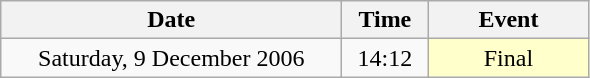<table class = "wikitable" style="text-align:center;">
<tr>
<th width=220>Date</th>
<th width=50>Time</th>
<th width=100>Event</th>
</tr>
<tr>
<td>Saturday, 9 December 2006</td>
<td>14:12</td>
<td bgcolor=ffffcc>Final</td>
</tr>
</table>
